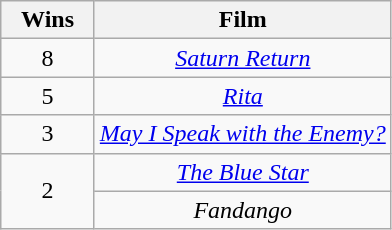<table class="wikitable plainrowheaders" style="text-align:center;">
<tr>
<th scope="col" style="width:55px;">Wins</th>
<th scope="col" style="text-align:center;">Film</th>
</tr>
<tr>
<td>8</td>
<td><em><a href='#'>Saturn Return</a></em></td>
</tr>
<tr>
<td>5</td>
<td><em><a href='#'>Rita</a></em></td>
</tr>
<tr>
<td>3</td>
<td><em><a href='#'>May I Speak with the Enemy?</a></em></td>
</tr>
<tr>
<td rowspan = "2">2</td>
<td><em><a href='#'>The Blue Star</a></em></td>
</tr>
<tr>
<td><em>Fandango</em></td>
</tr>
</table>
